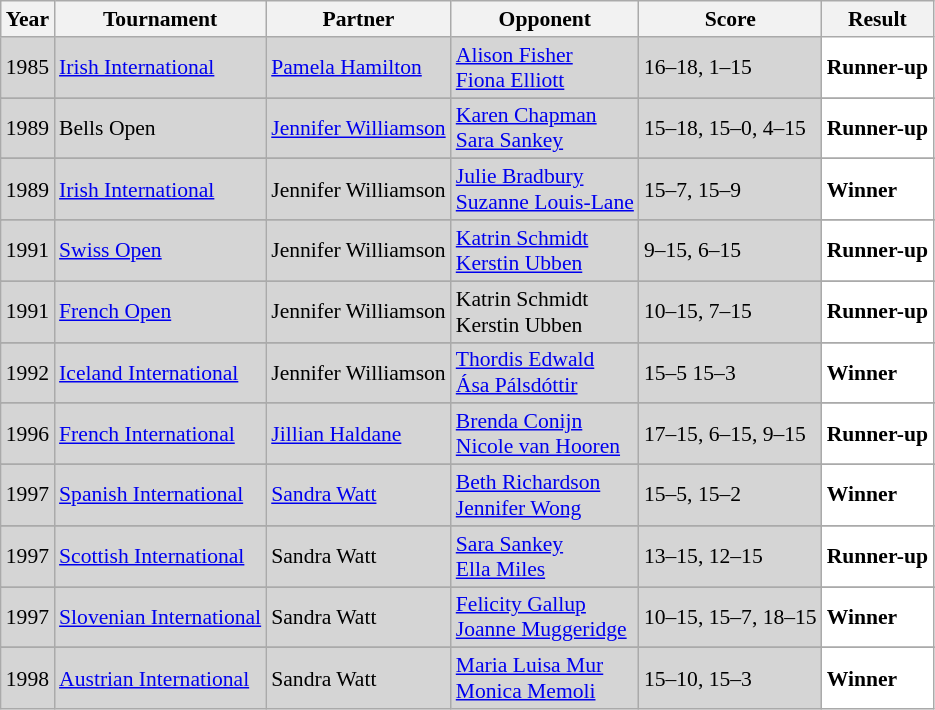<table class="sortable wikitable" style="font-size:90%;">
<tr>
<th>Year</th>
<th>Tournament</th>
<th>Partner</th>
<th>Opponent</th>
<th>Score</th>
<th>Result</th>
</tr>
<tr style="background:#D5D5D5">
<td align="center">1985</td>
<td align="left"><a href='#'>Irish International</a></td>
<td align="left"> <a href='#'>Pamela Hamilton</a></td>
<td align="left"> <a href='#'>Alison Fisher</a> <br>  <a href='#'>Fiona Elliott</a></td>
<td align="left">16–18, 1–15</td>
<td style="text-align:left; background:white"> <strong>Runner-up</strong></td>
</tr>
<tr>
</tr>
<tr style="background:#D5D5D5">
<td align="center">1989</td>
<td align="left">Bells Open</td>
<td align="left"> <a href='#'>Jennifer Williamson</a></td>
<td align="left"> <a href='#'>Karen Chapman</a> <br>  <a href='#'>Sara Sankey</a></td>
<td align="left">15–18, 15–0, 4–15</td>
<td style="text-align:left; background:white"> <strong>Runner-up</strong></td>
</tr>
<tr>
</tr>
<tr style="background:#D5D5D5">
<td align="center">1989</td>
<td align="left"><a href='#'>Irish International</a></td>
<td align="left"> Jennifer Williamson</td>
<td align="left"> <a href='#'>Julie Bradbury</a> <br>  <a href='#'>Suzanne Louis-Lane</a></td>
<td align="left">15–7, 15–9</td>
<td style="text-align:left; background:white"> <strong>Winner</strong></td>
</tr>
<tr>
</tr>
<tr style="background:#D5D5D5">
<td align="center">1991</td>
<td align="left"><a href='#'>Swiss Open</a></td>
<td align="left"> Jennifer Williamson</td>
<td align="left"> <a href='#'>Katrin Schmidt</a> <br>  <a href='#'>Kerstin Ubben</a></td>
<td align="left">9–15, 6–15</td>
<td style="text-align:left; background:white"> <strong>Runner-up</strong></td>
</tr>
<tr>
</tr>
<tr style="background:#D5D5D5">
<td align="center">1991</td>
<td align="left"><a href='#'>French Open</a></td>
<td align="left"> Jennifer Williamson</td>
<td align="left"> Katrin Schmidt <br>  Kerstin Ubben</td>
<td align="left">10–15, 7–15</td>
<td style="text-align:left; background:white"> <strong>Runner-up</strong></td>
</tr>
<tr>
</tr>
<tr style="background:#D5D5D5">
<td align="center">1992</td>
<td align="left"><a href='#'>Iceland International</a></td>
<td align="left"> Jennifer Williamson</td>
<td align="left"> <a href='#'>Thordis Edwald</a> <br>  <a href='#'>Ása Pálsdóttir</a></td>
<td align="left">15–5 15–3</td>
<td style="text-align:left; background:white"> <strong>Winner</strong></td>
</tr>
<tr>
</tr>
<tr style="background:#D5D5D5">
<td align="center">1996</td>
<td align="left"><a href='#'>French International</a></td>
<td align="left"> <a href='#'>Jillian Haldane</a></td>
<td align="left"> <a href='#'>Brenda Conijn</a> <br>  <a href='#'>Nicole van Hooren</a></td>
<td align="left">17–15, 6–15, 9–15</td>
<td style="text-align:left; background:white"> <strong>Runner-up</strong></td>
</tr>
<tr>
</tr>
<tr style="background:#D5D5D5">
<td align="center">1997</td>
<td align="left"><a href='#'>Spanish International</a></td>
<td align="left"> <a href='#'>Sandra Watt</a></td>
<td align="left"> <a href='#'>Beth Richardson</a> <br>  <a href='#'>Jennifer Wong</a></td>
<td align="left">15–5, 15–2</td>
<td style="text-align:left; background:white"> <strong>Winner</strong></td>
</tr>
<tr>
</tr>
<tr style="background:#D5D5D5">
<td align="center">1997</td>
<td align="left"><a href='#'>Scottish International</a></td>
<td align="left"> Sandra Watt</td>
<td align="left"> <a href='#'>Sara Sankey</a> <br>  <a href='#'>Ella Miles</a></td>
<td align="left">13–15, 12–15</td>
<td style="text-align:left; background:white"> <strong>Runner-up</strong></td>
</tr>
<tr>
</tr>
<tr style="background:#D5D5D5">
<td align="center">1997</td>
<td align="left"><a href='#'>Slovenian International</a></td>
<td align="left"> Sandra Watt</td>
<td align="left"> <a href='#'>Felicity Gallup</a> <br>  <a href='#'>Joanne Muggeridge</a></td>
<td align="left">10–15, 15–7, 18–15</td>
<td style="text-align:left; background:white"> <strong>Winner</strong></td>
</tr>
<tr>
</tr>
<tr style="background:#D5D5D5">
<td align="center">1998</td>
<td align="left"><a href='#'>Austrian International</a></td>
<td align="left"> Sandra Watt</td>
<td align="left"> <a href='#'>Maria Luisa Mur</a> <br>  <a href='#'>Monica Memoli</a></td>
<td align="left">15–10, 15–3</td>
<td style="text-align:left; background:white"> <strong>Winner</strong></td>
</tr>
</table>
